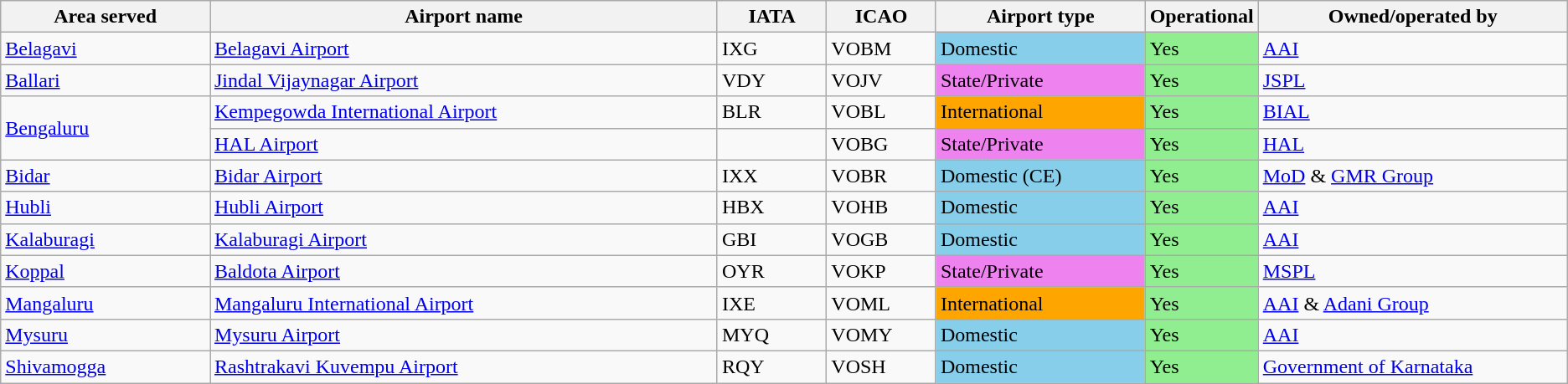<table class="sortable wikitable"style="text-align:left;"style="font-size: 85%">
<tr>
<th style="width:10em;">Area served</th>
<th style="width:25em;">Airport name</th>
<th style="width:5em;">IATA</th>
<th style="width:5em;">ICAO</th>
<th style="width:10em;">Airport type</th>
<th style="width:5em;">Operational</th>
<th style="width:15em;">Owned/operated by</th>
</tr>
<tr>
<td><a href='#'>Belagavi</a></td>
<td><a href='#'>Belagavi Airport</a></td>
<td>IXG</td>
<td>VOBM</td>
<td style="background:skyblue;">Domestic</td>
<td style="background:lightgreen;">Yes</td>
<td><a href='#'>AAI</a></td>
</tr>
<tr>
<td><a href='#'>Ballari</a></td>
<td><a href='#'>Jindal Vijaynagar Airport</a></td>
<td>VDY</td>
<td>VOJV</td>
<td style="background:violet;">State/Private</td>
<td style="background:lightgreen;">Yes</td>
<td><a href='#'>JSPL</a></td>
</tr>
<tr>
<td rowspan=2><a href='#'>Bengaluru</a></td>
<td><a href='#'>Kempegowda International Airport</a></td>
<td>BLR</td>
<td>VOBL</td>
<td style="background:orange;">International</td>
<td style="background:lightgreen;">Yes</td>
<td><a href='#'>BIAL</a></td>
</tr>
<tr>
<td><a href='#'>HAL Airport</a></td>
<td></td>
<td>VOBG</td>
<td style="background:violet;">State/Private</td>
<td style="background:lightgreen;">Yes</td>
<td><a href='#'>HAL</a></td>
</tr>
<tr>
<td><a href='#'>Bidar</a></td>
<td><a href='#'>Bidar Airport</a></td>
<td>IXX</td>
<td>VOBR</td>
<td style="background:skyblue;">Domestic (CE)</td>
<td style="background:lightgreen;">Yes</td>
<td><a href='#'>MoD</a> & <a href='#'>GMR Group</a></td>
</tr>
<tr>
<td><a href='#'>Hubli</a></td>
<td><a href='#'>Hubli Airport</a></td>
<td>HBX</td>
<td>VOHB</td>
<td style="background:skyblue;">Domestic</td>
<td style="background:lightgreen;">Yes</td>
<td><a href='#'>AAI</a></td>
</tr>
<tr>
<td><a href='#'>Kalaburagi</a></td>
<td><a href='#'>Kalaburagi Airport</a></td>
<td>GBI</td>
<td>VOGB</td>
<td style="background:skyblue;">Domestic</td>
<td style="background:lightgreen;">Yes</td>
<td><a href='#'>AAI</a></td>
</tr>
<tr>
<td><a href='#'>Koppal</a></td>
<td><a href='#'>Baldota Airport</a></td>
<td>OYR</td>
<td>VOKP</td>
<td style="background:violet;">State/Private</td>
<td style="background:lightgreen;">Yes</td>
<td><a href='#'>MSPL</a></td>
</tr>
<tr>
<td><a href='#'>Mangaluru</a></td>
<td><a href='#'>Mangaluru International Airport</a></td>
<td>IXE</td>
<td>VOML</td>
<td style="background:orange;">International</td>
<td style="background:lightgreen;">Yes</td>
<td><a href='#'>AAI</a> & <a href='#'>Adani Group</a></td>
</tr>
<tr>
<td><a href='#'>Mysuru</a></td>
<td><a href='#'>Mysuru Airport</a></td>
<td>MYQ</td>
<td>VOMY</td>
<td style="background:skyblue;">Domestic</td>
<td style="background:lightgreen;">Yes</td>
<td><a href='#'>AAI</a></td>
</tr>
<tr>
<td><a href='#'>Shivamogga</a></td>
<td><a href='#'>Rashtrakavi Kuvempu Airport</a></td>
<td>RQY</td>
<td>VOSH</td>
<td style="background:skyblue;">Domestic</td>
<td style="background:lightgreen;">Yes</td>
<td><a href='#'>Government of Karnataka</a></td>
</tr>
</table>
